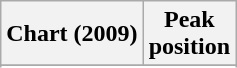<table class="wikitable sortable plainrowheaders" style="text-align:center">
<tr>
<th>Chart (2009)</th>
<th>Peak <br>position</th>
</tr>
<tr>
</tr>
<tr>
</tr>
<tr>
</tr>
<tr>
</tr>
<tr>
</tr>
<tr>
</tr>
</table>
